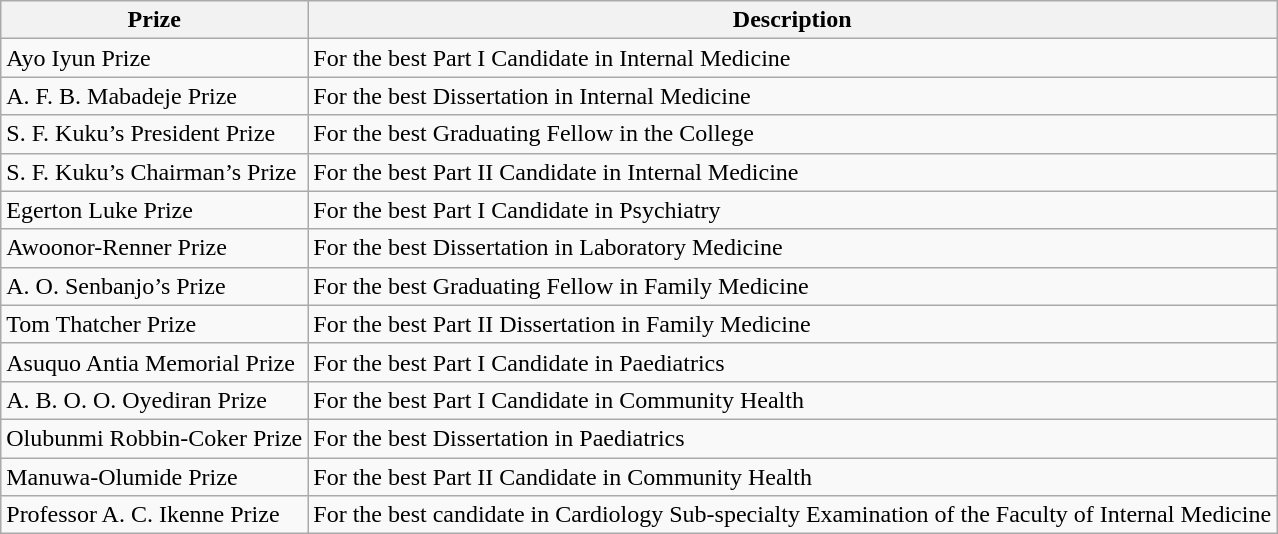<table class="wikitable collapsible sortable">
<tr>
<th>Prize</th>
<th>Description</th>
</tr>
<tr>
<td>Ayo Iyun Prize</td>
<td>For the best Part I Candidate in Internal Medicine</td>
</tr>
<tr>
<td>A. F. B. Mabadeje Prize</td>
<td>For the best Dissertation in Internal Medicine</td>
</tr>
<tr>
<td>S. F. Kuku’s President Prize</td>
<td>For the best Graduating Fellow in the College</td>
</tr>
<tr>
<td>S. F. Kuku’s Chairman’s Prize</td>
<td>For the best Part II Candidate in Internal Medicine</td>
</tr>
<tr>
<td>Egerton Luke Prize</td>
<td>For the best Part I Candidate in Psychiatry</td>
</tr>
<tr>
<td>Awoonor-Renner Prize</td>
<td>For the best Dissertation in Laboratory Medicine</td>
</tr>
<tr>
<td>A. O. Senbanjo’s Prize</td>
<td>For the best Graduating Fellow in Family Medicine</td>
</tr>
<tr>
<td>Tom Thatcher Prize</td>
<td>For the best Part II Dissertation in Family Medicine</td>
</tr>
<tr>
<td>Asuquo Antia Memorial Prize</td>
<td>For the best Part I Candidate in Paediatrics</td>
</tr>
<tr>
<td>A. B. O. O. Oyediran Prize</td>
<td>For the best Part I Candidate in Community Health</td>
</tr>
<tr>
<td>Olubunmi Robbin-Coker Prize</td>
<td>For the best Dissertation in Paediatrics</td>
</tr>
<tr>
<td>Manuwa-Olumide Prize</td>
<td>For the best Part II Candidate in Community Health</td>
</tr>
<tr>
<td>Professor A. C. Ikenne Prize</td>
<td>For the best candidate in Cardiology Sub-specialty Examination of the Faculty of Internal Medicine</td>
</tr>
</table>
